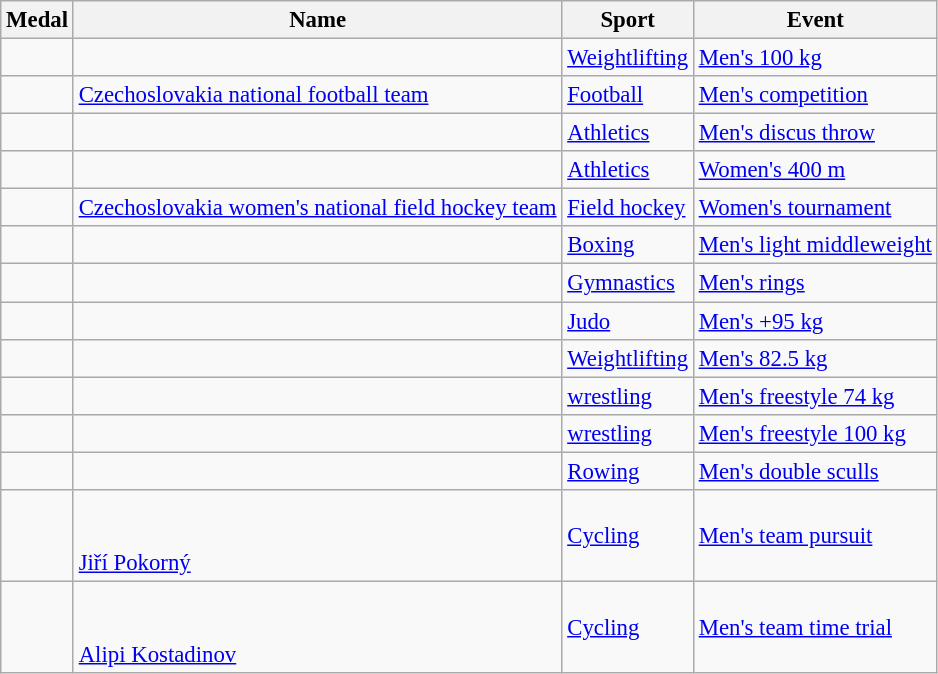<table class="wikitable sortable" style="font-size:95%">
<tr>
<th>Medal</th>
<th>Name</th>
<th>Sport</th>
<th>Event</th>
</tr>
<tr>
<td></td>
<td></td>
<td><a href='#'>Weightlifting</a></td>
<td><a href='#'>Men's 100 kg</a></td>
</tr>
<tr>
<td></td>
<td><a href='#'>Czechoslovakia national football team</a><br></td>
<td><a href='#'>Football</a></td>
<td><a href='#'>Men's competition</a></td>
</tr>
<tr>
<td></td>
<td></td>
<td><a href='#'>Athletics</a></td>
<td><a href='#'>Men's discus throw</a></td>
</tr>
<tr>
<td></td>
<td></td>
<td><a href='#'>Athletics</a></td>
<td><a href='#'>Women's 400 m</a></td>
</tr>
<tr>
<td></td>
<td><a href='#'>Czechoslovakia women's national field hockey team</a><br></td>
<td><a href='#'>Field hockey</a></td>
<td><a href='#'>Women's tournament</a></td>
</tr>
<tr>
<td></td>
<td></td>
<td><a href='#'>Boxing</a></td>
<td><a href='#'>Men's light middleweight</a></td>
</tr>
<tr>
<td></td>
<td></td>
<td><a href='#'>Gymnastics</a></td>
<td><a href='#'>Men's rings</a></td>
</tr>
<tr>
<td></td>
<td></td>
<td><a href='#'>Judo</a></td>
<td><a href='#'>Men's +95 kg</a></td>
</tr>
<tr>
<td></td>
<td></td>
<td><a href='#'>Weightlifting</a></td>
<td><a href='#'>Men's 82.5 kg</a></td>
</tr>
<tr>
<td></td>
<td></td>
<td><a href='#'>wrestling</a></td>
<td><a href='#'>Men's freestyle 74 kg</a></td>
</tr>
<tr>
<td></td>
<td></td>
<td><a href='#'>wrestling</a></td>
<td><a href='#'>Men's freestyle 100 kg</a></td>
</tr>
<tr>
<td></td>
<td><br></td>
<td><a href='#'>Rowing</a></td>
<td><a href='#'>Men's double sculls</a></td>
</tr>
<tr>
<td></td>
<td><br><br><a href='#'>Jiří Pokorný</a><br></td>
<td><a href='#'>Cycling</a></td>
<td><a href='#'>Men's team pursuit</a></td>
</tr>
<tr>
<td></td>
<td><br><br><a href='#'>Alipi Kostadinov</a><br></td>
<td><a href='#'>Cycling</a></td>
<td><a href='#'>Men's team time trial</a></td>
</tr>
</table>
